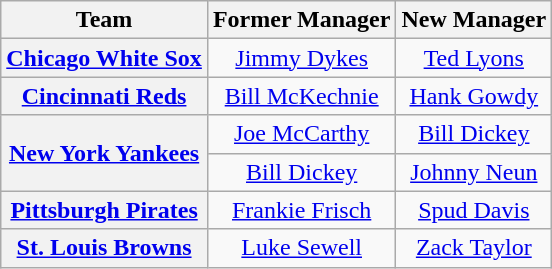<table class="wikitable plainrowheaders" style="text-align:center;">
<tr>
<th>Team</th>
<th>Former Manager</th>
<th>New Manager</th>
</tr>
<tr>
<th scope="row" style="text-align:center;"><a href='#'>Chicago White Sox</a></th>
<td><a href='#'>Jimmy Dykes</a></td>
<td><a href='#'>Ted Lyons</a></td>
</tr>
<tr>
<th scope="row" style="text-align:center;"><a href='#'>Cincinnati Reds</a></th>
<td><a href='#'>Bill McKechnie</a></td>
<td><a href='#'>Hank Gowdy</a></td>
</tr>
<tr>
<th rowspan="2" scope="row" style="text-align:center;"><a href='#'>New York Yankees</a></th>
<td><a href='#'>Joe McCarthy</a></td>
<td><a href='#'>Bill Dickey</a></td>
</tr>
<tr>
<td><a href='#'>Bill Dickey</a></td>
<td><a href='#'>Johnny Neun</a></td>
</tr>
<tr>
<th scope="row" style="text-align:center;"><a href='#'>Pittsburgh Pirates</a></th>
<td><a href='#'>Frankie Frisch</a></td>
<td><a href='#'>Spud Davis</a></td>
</tr>
<tr>
<th scope="row" style="text-align:center;"><a href='#'>St. Louis Browns</a></th>
<td><a href='#'>Luke Sewell</a></td>
<td><a href='#'>Zack Taylor</a></td>
</tr>
</table>
